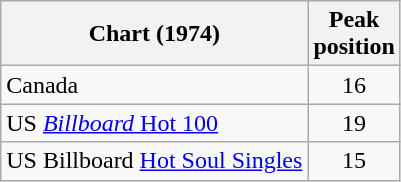<table class="wikitable sortable">
<tr>
<th>Chart (1974)</th>
<th>Peak<br>position</th>
</tr>
<tr>
<td align="left">Canada</td>
<td align="center">16</td>
</tr>
<tr>
<td align="left">US <a href='#'><em>Billboard</em> Hot 100</a></td>
<td align="center">19</td>
</tr>
<tr>
<td align="left">US  Billboard <a href='#'>Hot Soul Singles</a></td>
<td align="center">15</td>
</tr>
</table>
